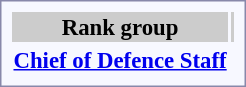<table style="border:1px solid #8888aa; background-color:#f7f8ff; padding:5px; font-size:95%; margin: 0px 12px 12px 0px; text-align:center;">
<tr style="background-color:#CCCCCC; width: 100%">
<th>Rank group</th>
<th></th>
</tr>
<tr>
<th><a href='#'>Chief of Defence Staff</a></th>
<td></td>
</tr>
</table>
